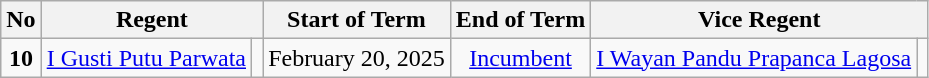<table class="wikitable" style="text-align:center;">
<tr>
<th>No</th>
<th colspan=2>Regent</th>
<th>Start of Term</th>
<th>End of Term</th>
<th colspan=2>Vice Regent</th>
</tr>
<tr>
<td><strong>10</strong></td>
<td> <a href='#'>I Gusti Putu Parwata</a></td>
<td bgcolor= ></td>
<td>February 20, 2025</td>
<td><a href='#'>Incumbent</a></td>
<td> <a href='#'>I Wayan Pandu Prapanca Lagosa</a></td>
<td bgcolor= ></td>
</tr>
</table>
